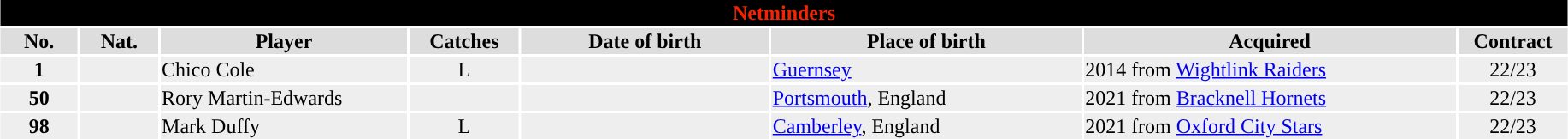<table class="toccolours"  style="width:97%; clear:both; margin:1.5em auto; text-align:center;">
<tr>
<th colspan="10" style="background:black; color:#f42300;”">Netminders</th>
</tr>
<tr style="background:#ddd;">
<th width=5%>No.</th>
<th width=5%>Nat.</th>
<th !width=22%>Player</th>
<th width=7%>Catches</th>
<th width=16%>Date of birth</th>
<th width=20%>Place of birth</th>
<th width=24%>Acquired</th>
<td><strong>Contract</strong></td>
</tr>
<tr style="background:#eee;">
<td><strong>1</strong></td>
<td></td>
<td align=left>Chico Cole</td>
<td>L</td>
<td align=left></td>
<td align=left><a href='#'>Guernsey</a></td>
<td align=left>2014 from <a href='#'>Wightlink Raiders</a></td>
<td>22/23</td>
</tr>
<tr style="background:#eee;">
<td><strong>50</strong></td>
<td></td>
<td align=left>Rory Martin-Edwards</td>
<td></td>
<td align=left></td>
<td align=left><a href='#'>Portsmouth</a>, England</td>
<td align=left>2021 from <a href='#'>Bracknell Hornets</a></td>
<td>22/23</td>
</tr>
<tr style="background:#eee;">
<td><strong>98</strong></td>
<td></td>
<td align=left>Mark Duffy</td>
<td>L</td>
<td align=left></td>
<td align=left><a href='#'>Camberley</a>, England</td>
<td align=left>2021 from <a href='#'>Oxford City Stars</a></td>
<td>22/23</td>
</tr>
</table>
